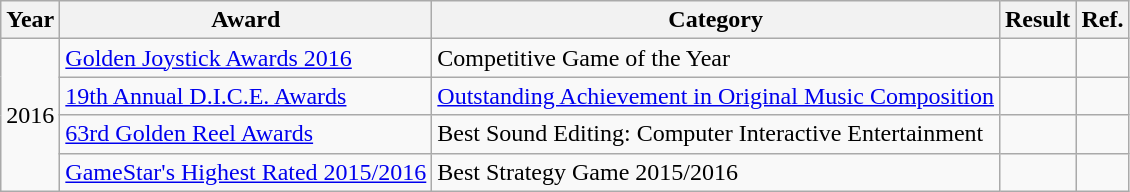<table class="wikitable sortable">
<tr>
<th>Year</th>
<th>Award</th>
<th>Category</th>
<th>Result</th>
<th>Ref.</th>
</tr>
<tr>
<td rowspan="4" style="text-align:center;">2016</td>
<td rowspan="1"><a href='#'>Golden Joystick Awards 2016</a></td>
<td>Competitive Game of the Year</td>
<td></td>
<td rowspan="1"></td>
</tr>
<tr>
<td rowspan="1"><a href='#'>19th Annual D.I.C.E. Awards</a></td>
<td><a href='#'>Outstanding Achievement in Original Music Composition</a></td>
<td></td>
<td rowspan="1"></td>
</tr>
<tr>
<td rowspan="1"><a href='#'>63rd Golden Reel Awards</a></td>
<td>Best Sound Editing: Computer Interactive Entertainment</td>
<td></td>
<td rowspan="1"></td>
</tr>
<tr>
<td rowspan="1"><a href='#'>GameStar's Highest Rated 2015/2016</a></td>
<td>Best Strategy Game 2015/2016</td>
<td></td>
<td rowspan="1"></td>
</tr>
</table>
